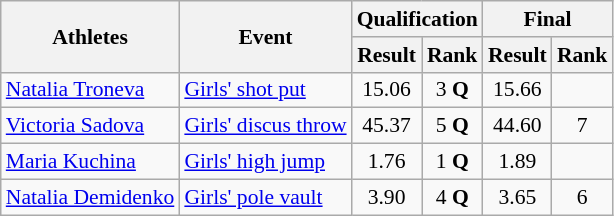<table class="wikitable" border="1" style="font-size:90%">
<tr>
<th rowspan=2>Athletes</th>
<th rowspan=2>Event</th>
<th colspan=2>Qualification</th>
<th colspan=2>Final</th>
</tr>
<tr>
<th>Result</th>
<th>Rank</th>
<th>Result</th>
<th>Rank</th>
</tr>
<tr>
<td><a href='#'>Natalia Troneva</a></td>
<td><a href='#'>Girls' shot put</a></td>
<td align=center>15.06</td>
<td align=center>3 <strong>Q</strong></td>
<td align=center>15.66</td>
<td align=center></td>
</tr>
<tr>
<td><a href='#'>Victoria Sadova</a></td>
<td><a href='#'>Girls' discus throw</a></td>
<td align=center>45.37</td>
<td align=center>5 <strong>Q</strong></td>
<td align=center>44.60</td>
<td align=center>7</td>
</tr>
<tr>
<td><a href='#'>Maria Kuchina</a></td>
<td><a href='#'>Girls' high jump</a></td>
<td align=center>1.76</td>
<td align=center>1 <strong>Q</strong></td>
<td align=center>1.89</td>
<td align=center></td>
</tr>
<tr>
<td><a href='#'>Natalia Demidenko</a></td>
<td><a href='#'>Girls' pole vault</a></td>
<td align=center>3.90</td>
<td align=center>4 <strong>Q</strong></td>
<td align=center>3.65</td>
<td align=center>6</td>
</tr>
</table>
